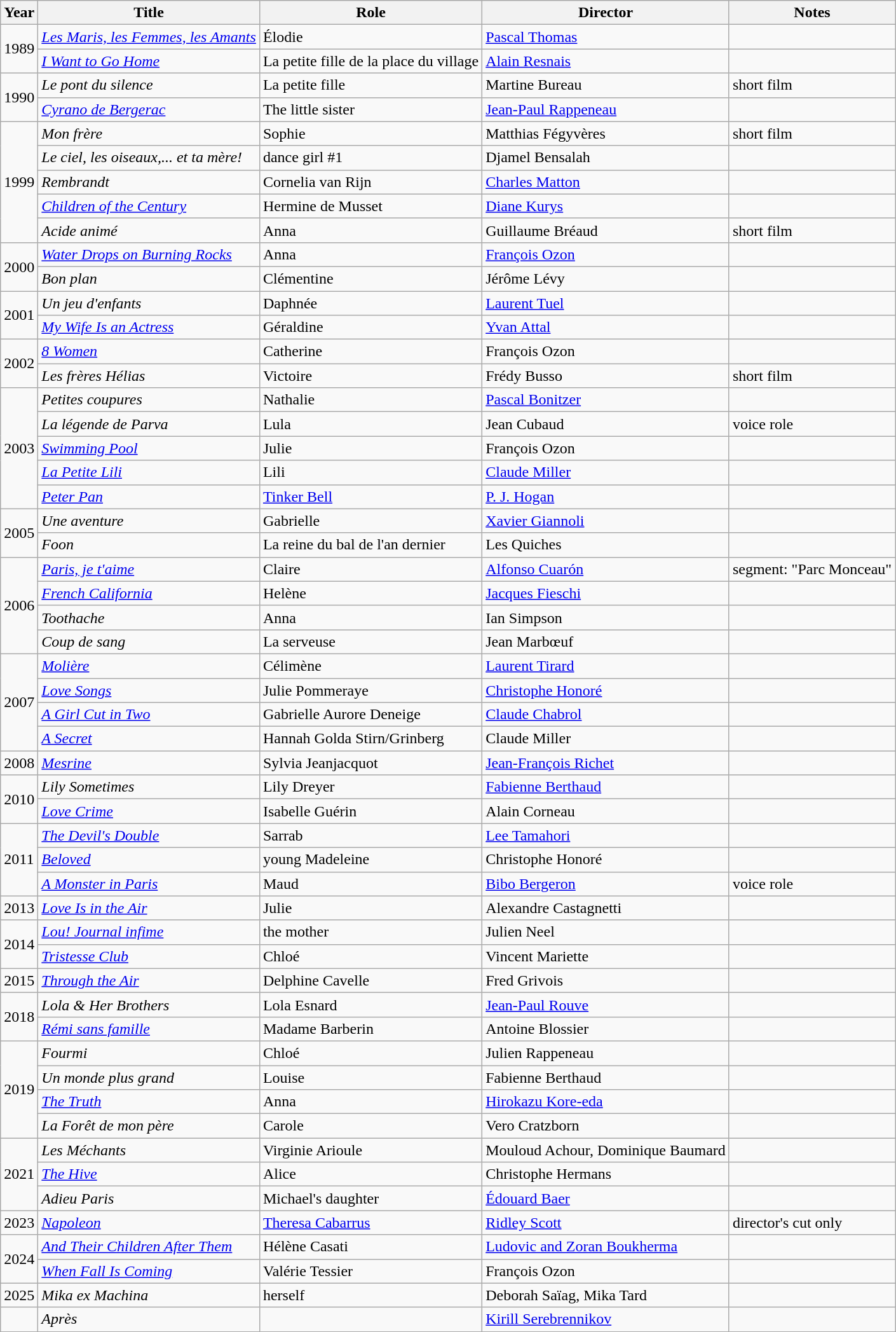<table class="wikitable sortable">
<tr>
<th>Year</th>
<th>Title</th>
<th>Role</th>
<th>Director</th>
<th class="unsortable">Notes</th>
</tr>
<tr>
<td rowspan="2">1989</td>
<td><em><a href='#'>Les Maris, les Femmes, les Amants</a></em></td>
<td>Élodie</td>
<td><a href='#'>Pascal Thomas</a></td>
<td></td>
</tr>
<tr>
<td><em><a href='#'>I Want to Go Home</a></em></td>
<td>La petite fille de la place du village</td>
<td><a href='#'>Alain Resnais</a></td>
<td></td>
</tr>
<tr>
<td rowspan="2">1990</td>
<td><em>Le pont du silence</em></td>
<td>La petite fille</td>
<td>Martine Bureau</td>
<td>short film</td>
</tr>
<tr>
<td><em><a href='#'>Cyrano de Bergerac</a></em></td>
<td>The little sister</td>
<td><a href='#'>Jean-Paul Rappeneau</a></td>
<td></td>
</tr>
<tr>
<td rowspan="5">1999</td>
<td><em>Mon frère</em></td>
<td>Sophie</td>
<td>Matthias Fégyvères</td>
<td>short film</td>
</tr>
<tr>
<td><em>Le ciel, les oiseaux,... et ta mère!</em></td>
<td>dance girl #1</td>
<td>Djamel Bensalah</td>
<td></td>
</tr>
<tr>
<td><em>Rembrandt</em></td>
<td>Cornelia van Rijn</td>
<td><a href='#'>Charles Matton</a></td>
<td></td>
</tr>
<tr>
<td><em><a href='#'>Children of the Century</a></em></td>
<td>Hermine de Musset</td>
<td><a href='#'>Diane Kurys</a></td>
<td></td>
</tr>
<tr>
<td><em>Acide animé</em></td>
<td>Anna</td>
<td>Guillaume Bréaud</td>
<td>short film</td>
</tr>
<tr>
<td rowspan="2">2000</td>
<td><em><a href='#'>Water Drops on Burning Rocks</a></em></td>
<td>Anna</td>
<td><a href='#'>François Ozon</a></td>
<td></td>
</tr>
<tr>
<td><em>Bon plan</em></td>
<td>Clémentine</td>
<td>Jérôme Lévy</td>
<td></td>
</tr>
<tr>
<td rowspan="2">2001</td>
<td><em>Un jeu d'enfants</em></td>
<td>Daphnée</td>
<td><a href='#'>Laurent Tuel</a></td>
<td></td>
</tr>
<tr>
<td><em><a href='#'>My Wife Is an Actress</a></em></td>
<td>Géraldine</td>
<td><a href='#'>Yvan Attal</a></td>
<td></td>
</tr>
<tr>
<td rowspan="2">2002</td>
<td><em><a href='#'>8 Women</a></em></td>
<td>Catherine</td>
<td>François Ozon</td>
<td></td>
</tr>
<tr>
<td><em>Les frères Hélias</em></td>
<td>Victoire</td>
<td>Frédy Busso</td>
<td>short film</td>
</tr>
<tr>
<td rowspan="5">2003</td>
<td><em>Petites coupures</em></td>
<td>Nathalie</td>
<td><a href='#'>Pascal Bonitzer</a></td>
<td></td>
</tr>
<tr>
<td><em>La légende de Parva</em></td>
<td>Lula</td>
<td>Jean Cubaud</td>
<td>voice role</td>
</tr>
<tr>
<td><em><a href='#'>Swimming Pool</a></em></td>
<td>Julie</td>
<td>François Ozon</td>
<td></td>
</tr>
<tr>
<td><em><a href='#'>La Petite Lili</a></em></td>
<td>Lili</td>
<td><a href='#'>Claude Miller</a></td>
<td></td>
</tr>
<tr>
<td><em><a href='#'>Peter Pan</a></em></td>
<td><a href='#'>Tinker Bell</a></td>
<td><a href='#'>P. J. Hogan</a></td>
<td></td>
</tr>
<tr>
<td rowspan="2">2005</td>
<td><em>Une aventure</em></td>
<td>Gabrielle</td>
<td><a href='#'>Xavier Giannoli</a></td>
<td></td>
</tr>
<tr>
<td><em>Foon</em></td>
<td>La reine du bal de l'an dernier</td>
<td>Les Quiches</td>
<td></td>
</tr>
<tr>
<td rowspan="4">2006</td>
<td><em><a href='#'>Paris, je t'aime</a></em></td>
<td>Claire</td>
<td><a href='#'>Alfonso Cuarón</a></td>
<td>segment: "Parc Monceau"</td>
</tr>
<tr>
<td><em><a href='#'>French California</a></em></td>
<td>Helène</td>
<td><a href='#'>Jacques Fieschi</a></td>
<td></td>
</tr>
<tr>
<td><em>Toothache</em></td>
<td>Anna</td>
<td>Ian Simpson</td>
<td></td>
</tr>
<tr>
<td><em>Coup de sang</em></td>
<td>La serveuse</td>
<td>Jean Marbœuf</td>
<td></td>
</tr>
<tr>
<td rowspan="4">2007</td>
<td><em><a href='#'>Molière</a></em></td>
<td>Célimène</td>
<td><a href='#'>Laurent Tirard</a></td>
<td></td>
</tr>
<tr>
<td><em><a href='#'>Love Songs</a></em></td>
<td>Julie Pommeraye</td>
<td><a href='#'>Christophe Honoré</a></td>
<td></td>
</tr>
<tr>
<td><em><a href='#'>A Girl Cut in Two</a></em></td>
<td>Gabrielle Aurore Deneige</td>
<td><a href='#'>Claude Chabrol</a></td>
<td></td>
</tr>
<tr>
<td><em><a href='#'>A Secret</a></em></td>
<td>Hannah Golda Stirn/Grinberg</td>
<td>Claude Miller</td>
<td></td>
</tr>
<tr>
<td>2008</td>
<td><em><a href='#'>Mesrine</a></em></td>
<td>Sylvia Jeanjacquot</td>
<td><a href='#'>Jean-François Richet</a></td>
<td></td>
</tr>
<tr>
<td rowspan="2">2010</td>
<td><em>Lily Sometimes</em></td>
<td>Lily Dreyer</td>
<td><a href='#'>Fabienne Berthaud</a></td>
<td></td>
</tr>
<tr>
<td><em><a href='#'>Love Crime</a></em></td>
<td>Isabelle Guérin</td>
<td>Alain Corneau</td>
<td></td>
</tr>
<tr>
<td rowspan="3">2011</td>
<td><em><a href='#'>The Devil's Double</a></em></td>
<td>Sarrab</td>
<td><a href='#'>Lee Tamahori</a></td>
<td></td>
</tr>
<tr>
<td><em><a href='#'>Beloved</a></em></td>
<td>young Madeleine</td>
<td>Christophe Honoré</td>
<td></td>
</tr>
<tr>
<td><em><a href='#'>A Monster in Paris</a></em></td>
<td>Maud</td>
<td><a href='#'>Bibo Bergeron</a></td>
<td>voice role</td>
</tr>
<tr>
<td>2013</td>
<td><em><a href='#'>Love Is in the Air</a></em></td>
<td>Julie</td>
<td>Alexandre Castagnetti</td>
<td></td>
</tr>
<tr>
<td rowspan="2">2014</td>
<td><em><a href='#'>Lou! Journal infime</a></em></td>
<td>the mother</td>
<td>Julien Neel</td>
<td></td>
</tr>
<tr>
<td><em><a href='#'>Tristesse Club</a></em></td>
<td>Chloé</td>
<td>Vincent Mariette</td>
<td></td>
</tr>
<tr>
<td>2015</td>
<td><em><a href='#'>Through the Air</a></em></td>
<td>Delphine Cavelle</td>
<td>Fred Grivois</td>
</tr>
<tr>
<td rowspan="2">2018</td>
<td><em>Lola & Her Brothers</em></td>
<td>Lola Esnard</td>
<td><a href='#'>Jean-Paul Rouve</a></td>
<td></td>
</tr>
<tr>
<td><em><a href='#'>Rémi sans famille</a></em></td>
<td>Madame Barberin</td>
<td>Antoine Blossier</td>
<td></td>
</tr>
<tr>
<td rowspan="4">2019</td>
<td><em>Fourmi</em></td>
<td>Chloé</td>
<td>Julien Rappeneau</td>
<td></td>
</tr>
<tr>
<td><em>Un monde plus grand</em></td>
<td>Louise</td>
<td>Fabienne Berthaud</td>
<td></td>
</tr>
<tr>
<td><em><a href='#'>The Truth</a></em></td>
<td>Anna</td>
<td><a href='#'>Hirokazu Kore-eda</a></td>
<td></td>
</tr>
<tr>
<td><em>La Forêt de mon père</em></td>
<td>Carole</td>
<td>Vero Cratzborn</td>
<td></td>
</tr>
<tr>
<td rowspan="3">2021</td>
<td><em>Les Méchants</em></td>
<td>Virginie Arioule</td>
<td>Mouloud Achour, Dominique Baumard</td>
<td></td>
</tr>
<tr>
<td><em><a href='#'>The Hive</a></em></td>
<td>Alice</td>
<td>Christophe Hermans</td>
<td></td>
</tr>
<tr>
<td><em>Adieu Paris</em></td>
<td>Michael's daughter</td>
<td><a href='#'>Édouard Baer</a></td>
<td></td>
</tr>
<tr>
<td>2023</td>
<td><em><a href='#'>Napoleon</a></em></td>
<td><a href='#'>Theresa Cabarrus</a></td>
<td><a href='#'>Ridley Scott</a></td>
<td>director's cut only</td>
</tr>
<tr>
<td rowspan="2">2024</td>
<td><em><a href='#'>And Their Children After Them</a></em></td>
<td>Hélène Casati</td>
<td><a href='#'>Ludovic and Zoran Boukherma</a></td>
<td></td>
</tr>
<tr>
<td><em><a href='#'>When Fall Is Coming</a></em></td>
<td>Valérie Tessier</td>
<td>François Ozon</td>
<td></td>
</tr>
<tr>
<td>2025</td>
<td><em>Mika ex Machina</em></td>
<td>herself</td>
<td>Deborah Saïag, Mika Tard</td>
<td></td>
</tr>
<tr>
<td></td>
<td><em>Après</em></td>
<td></td>
<td><a href='#'>Kirill Serebrennikov</a></td>
<td></td>
</tr>
</table>
